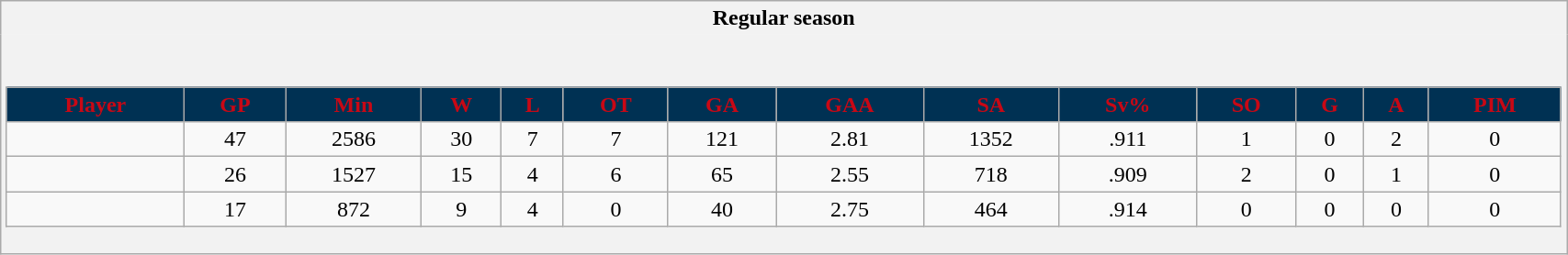<table class="wikitable" style="border: 1px solid #aaa;" width="90%">
<tr>
<th style="border: 0;">Regular season</th>
</tr>
<tr>
<td style="background: #f2f2f2; border: 0; text-align: center;"><br><table class="wikitable sortable" width="100%">
<tr align="center"  bgcolor="#dddddd">
<th style="background:#003153;color:#C80815;">Player</th>
<th style="background:#003153;color:#C80815;">GP</th>
<th style="background:#003153;color:#C80815;">Min</th>
<th style="background:#003153;color:#C80815;">W</th>
<th style="background:#003153;color:#C80815;">L</th>
<th style="background:#003153;color:#C80815;">OT</th>
<th style="background:#003153;color:#C80815;">GA</th>
<th style="background:#003153;color:#C80815;">GAA</th>
<th style="background:#003153;color:#C80815;">SA</th>
<th style="background:#003153;color:#C80815;">Sv%</th>
<th style="background:#003153;color:#C80815;">SO</th>
<th style="background:#003153;color:#C80815;">G</th>
<th style="background:#003153;color:#C80815;">A</th>
<th style="background:#003153;color:#C80815;">PIM</th>
</tr>
<tr align=center>
<td></td>
<td>47</td>
<td>2586</td>
<td>30</td>
<td>7</td>
<td>7</td>
<td>121</td>
<td>2.81</td>
<td>1352</td>
<td>.911</td>
<td>1</td>
<td>0</td>
<td>2</td>
<td>0</td>
</tr>
<tr align=center>
<td></td>
<td>26</td>
<td>1527</td>
<td>15</td>
<td>4</td>
<td>6</td>
<td>65</td>
<td>2.55</td>
<td>718</td>
<td>.909</td>
<td>2</td>
<td>0</td>
<td>1</td>
<td>0</td>
</tr>
<tr align=center>
<td></td>
<td>17</td>
<td>872</td>
<td>9</td>
<td>4</td>
<td>0</td>
<td>40</td>
<td>2.75</td>
<td>464</td>
<td>.914</td>
<td>0</td>
<td>0</td>
<td>0</td>
<td>0</td>
</tr>
</table>
</td>
</tr>
</table>
